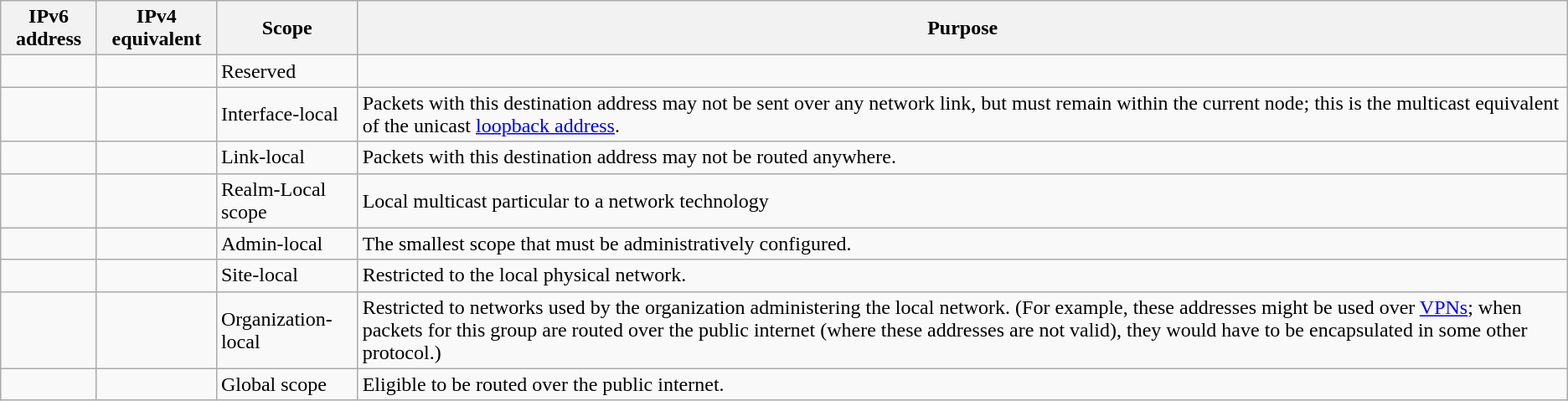<table class="wikitable">
<tr>
<th>IPv6 address</th>
<th>IPv4 equivalent</th>
<th>Scope</th>
<th>Purpose</th>
</tr>
<tr>
<td></td>
<td></td>
<td>Reserved</td>
</tr>
<tr>
<td></td>
<td></td>
<td>Interface-local</td>
<td>Packets with this destination address may not be sent over any network link, but must remain within the current node; this is the multicast equivalent of the unicast <a href='#'>loopback address</a>.</td>
</tr>
<tr>
<td></td>
<td></td>
<td>Link-local</td>
<td>Packets with this destination address may not be routed anywhere.</td>
</tr>
<tr>
<td></td>
<td></td>
<td>Realm-Local scope</td>
<td>Local multicast particular to a network technology</td>
</tr>
<tr>
<td></td>
<td></td>
<td>Admin-local</td>
<td>The smallest scope that must be administratively configured.</td>
</tr>
<tr>
<td></td>
<td></td>
<td>Site-local</td>
<td>Restricted to the local physical network.</td>
</tr>
<tr>
<td></td>
<td></td>
<td>Organization-local</td>
<td>Restricted to networks used by the organization administering the local network. (For example, these addresses might be used over <a href='#'>VPNs</a>; when packets for this group are routed over the public internet (where these addresses are not valid), they would have to be encapsulated in some other protocol.)</td>
</tr>
<tr>
<td></td>
<td></td>
<td>Global scope</td>
<td>Eligible to be routed over the public internet.</td>
</tr>
</table>
